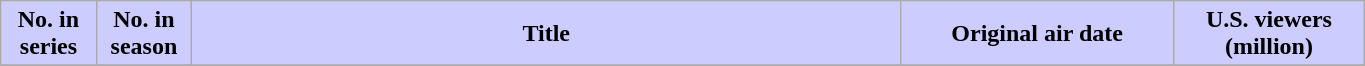<table class="wikitable plainrowheaders" style="width:72%;">
<tr>
<th scope="col" style="background-color: #CCCCFF; color: #000000;" width=7%>No. in<br>series</th>
<th scope="col" style="background-color: #CCCCFF; color: #000000;" width=7%>No. in<br>season</th>
<th scope="col" style="background-color: #CCCCFF; color: #000000;">Title</th>
<th scope="col" style="background-color: #CCCCFF; color: #000000;" width=20%>Original air date</th>
<th scope="col" style="background-color: #CCCCFF; color: #000000;" width=14%>U.S. viewers<br>(million)</th>
</tr>
<tr>
</tr>
</table>
